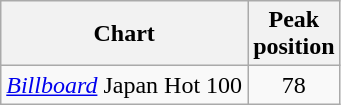<table class="wikitable">
<tr>
<th>Chart</th>
<th>Peak<br>position</th>
</tr>
<tr>
<td><em><a href='#'>Billboard</a></em> Japan Hot 100</td>
<td align="center">78</td>
</tr>
</table>
